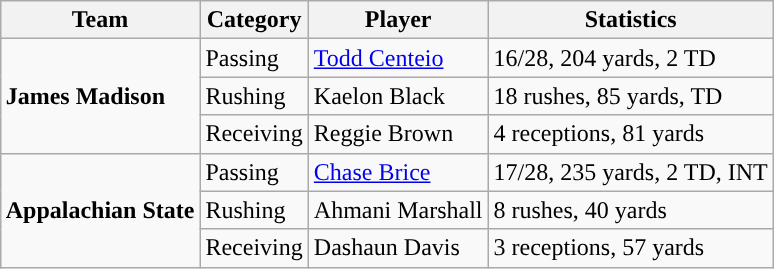<table class="wikitable" style="float: right;">
<tr>
<th>Team</th>
<th>Category</th>
<th>Player</th>
<th>Statistics</th>
</tr>
<tr>
<td rowspan=3><strong>James Madison</strong></td>
<td>Passing</td>
<td><a href='#'>Todd Centeio</a></td>
<td>16/28, 204 yards, 2 TD</td>
</tr>
<tr>
<td>Rushing</td>
<td>Kaelon Black</td>
<td>18 rushes, 85 yards, TD</td>
</tr>
<tr>
<td>Receiving</td>
<td>Reggie Brown</td>
<td>4 receptions, 81 yards</td>
</tr>
<tr>
<td rowspan=3><strong>Appalachian State</strong></td>
<td>Passing</td>
<td><a href='#'>Chase Brice</a></td>
<td>17/28, 235 yards, 2 TD, INT</td>
</tr>
<tr>
<td>Rushing</td>
<td>Ahmani Marshall</td>
<td>8 rushes, 40 yards</td>
</tr>
<tr>
<td>Receiving</td>
<td>Dashaun Davis</td>
<td>3 receptions, 57 yards</td>
</tr>
</table>
